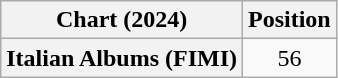<table class="wikitable plainrowheaders" style="text-align:center;">
<tr>
<th>Chart (2024)</th>
<th>Position</th>
</tr>
<tr>
<th scope="row">Italian Albums (FIMI)</th>
<td>56</td>
</tr>
</table>
